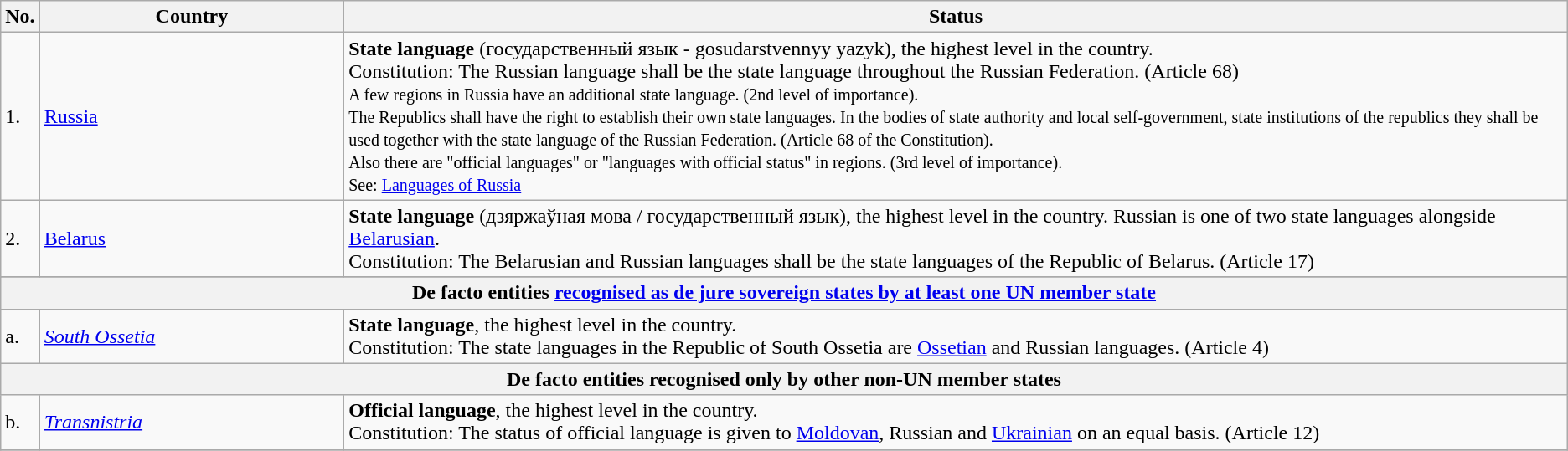<table class="wikitable sortable">
<tr>
<th scope="col">No.</th>
<th width=235 scope="col">Country</th>
<th scope="col">Status</th>
</tr>
<tr>
<td>1.</td>
<td><a href='#'>Russia</a></td>
<td><strong>State language</strong> (государственный язык - gosudarstvennyy yazyk), the highest level in the country.<br>Constitution: The Russian language shall be the state language throughout the Russian Federation. (Article 68)<br><small>A few regions in Russia have an additional state language. (2nd level of importance).<br>The Republics shall have the right to establish their own state languages. In the bodies of state authority and local self-government, state institutions of the republics they shall be used together with the state language of the Russian Federation. (Article 68 of the Constitution).<br>Also there are "official languages" or "languages with official status" in regions. (3rd level of importance).</small><br><small>See: <a href='#'>Languages of Russia</a></small></td>
</tr>
<tr>
<td>2.</td>
<td><a href='#'>Belarus</a></td>
<td><strong>State language</strong> (дзяржаўная мова / государственный язык), the highest level in the country. Russian is one of two state languages alongside <a href='#'>Belarusian</a>.<br>Constitution: The Belarusian and Russian languages shall be the state languages of the Republic of Belarus. (Article 17)</td>
</tr>
<tr>
</tr>
<tr>
<th colspan="3">De facto entities <a href='#'>recognised as de jure sovereign states by at least one UN member state</a></th>
</tr>
<tr>
<td>a.</td>
<td><em><a href='#'>South Ossetia</a></em></td>
<td><strong>State language</strong>, the highest level in the country.<br>Constitution: The state languages in the Republic of South Ossetia are <a href='#'>Ossetian</a> and Russian languages. (Article 4)</td>
</tr>
<tr>
<th colspan="3">De facto entities recognised only by other non-UN member states</th>
</tr>
<tr>
<td>b.</td>
<td><em><a href='#'>Transnistria</a></em></td>
<td><strong>Official language</strong>, the highest level in the country.<br>Constitution: The status of official language is given to <a href='#'>Moldovan</a>, Russian and <a href='#'>Ukrainian</a> on an equal basis. (Article 12)</td>
</tr>
<tr>
</tr>
</table>
